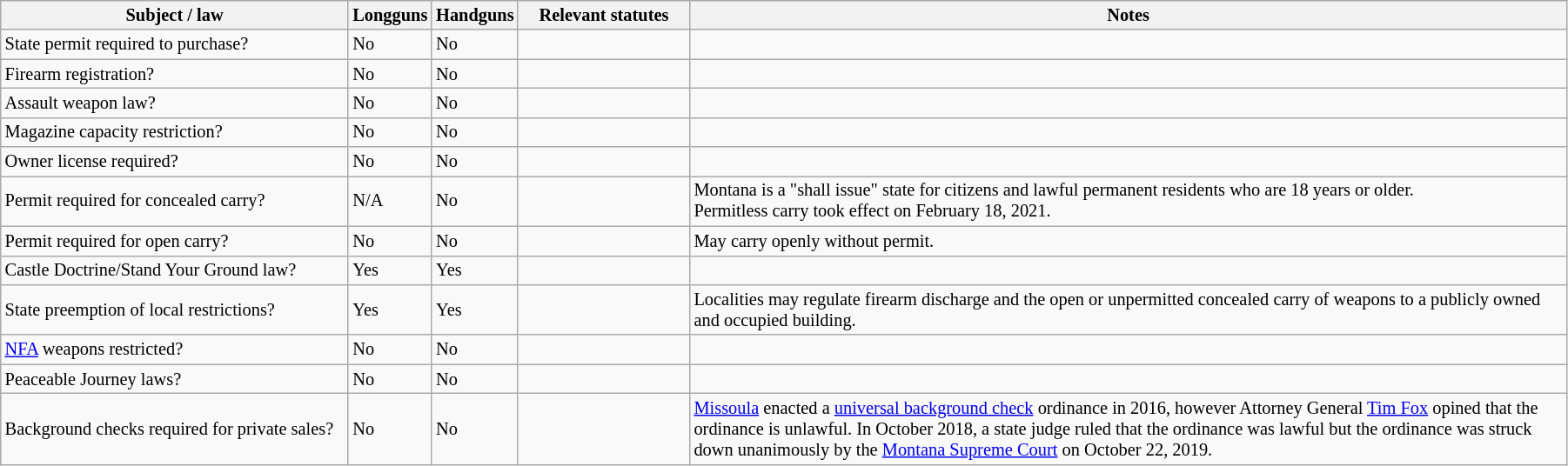<table class="wikitable" style="font-size:85%; width:95%;">
<tr>
<th scope="col" style="width:260px;">Subject / law</th>
<th scope="col" style="width:50px;">Longguns</th>
<th scope="col" style="width:50px;">Handguns</th>
<th scope="col" style="width:125px;">Relevant statutes</th>
<th>Notes</th>
</tr>
<tr>
<td>State permit required to purchase?</td>
<td>No</td>
<td>No</td>
<td></td>
<td></td>
</tr>
<tr>
<td>Firearm registration?</td>
<td>No</td>
<td>No</td>
<td></td>
<td></td>
</tr>
<tr>
<td>Assault weapon law?</td>
<td>No</td>
<td>No</td>
<td></td>
<td></td>
</tr>
<tr>
<td>Magazine capacity restriction?</td>
<td>No</td>
<td>No</td>
<td></td>
<td></td>
</tr>
<tr>
<td>Owner license required?</td>
<td>No</td>
<td>No</td>
<td></td>
<td></td>
</tr>
<tr>
<td>Permit required for concealed carry?</td>
<td>N/A</td>
<td>No</td>
<td><br></td>
<td>Montana is a "shall issue" state for citizens and lawful permanent residents who are 18 years or older.<br>Permitless carry took effect on February 18, 2021.</td>
</tr>
<tr>
<td>Permit required for open carry?</td>
<td>No</td>
<td>No</td>
<td></td>
<td>May carry openly without permit.</td>
</tr>
<tr>
<td>Castle Doctrine/Stand Your Ground law?</td>
<td>Yes</td>
<td>Yes</td>
<td></td>
<td></td>
</tr>
<tr>
<td>State preemption of local restrictions?</td>
<td>Yes</td>
<td>Yes</td>
<td></td>
<td>Localities may regulate firearm discharge and the open or unpermitted concealed carry of weapons to a publicly owned and occupied building.</td>
</tr>
<tr>
<td><a href='#'>NFA</a> weapons restricted?</td>
<td>No</td>
<td>No</td>
<td></td>
<td></td>
</tr>
<tr>
<td>Peaceable Journey laws?</td>
<td>No</td>
<td>No</td>
<td></td>
<td></td>
</tr>
<tr>
<td>Background checks required for private sales?</td>
<td>No</td>
<td>No</td>
<td></td>
<td><a href='#'>Missoula</a> enacted a <a href='#'>universal background check</a> ordinance in 2016, however Attorney General <a href='#'>Tim Fox</a> opined that the ordinance is unlawful. In October 2018, a state judge ruled that the ordinance was lawful but the ordinance was struck down unanimously by the <a href='#'>Montana Supreme Court</a> on October 22, 2019.</td>
</tr>
</table>
